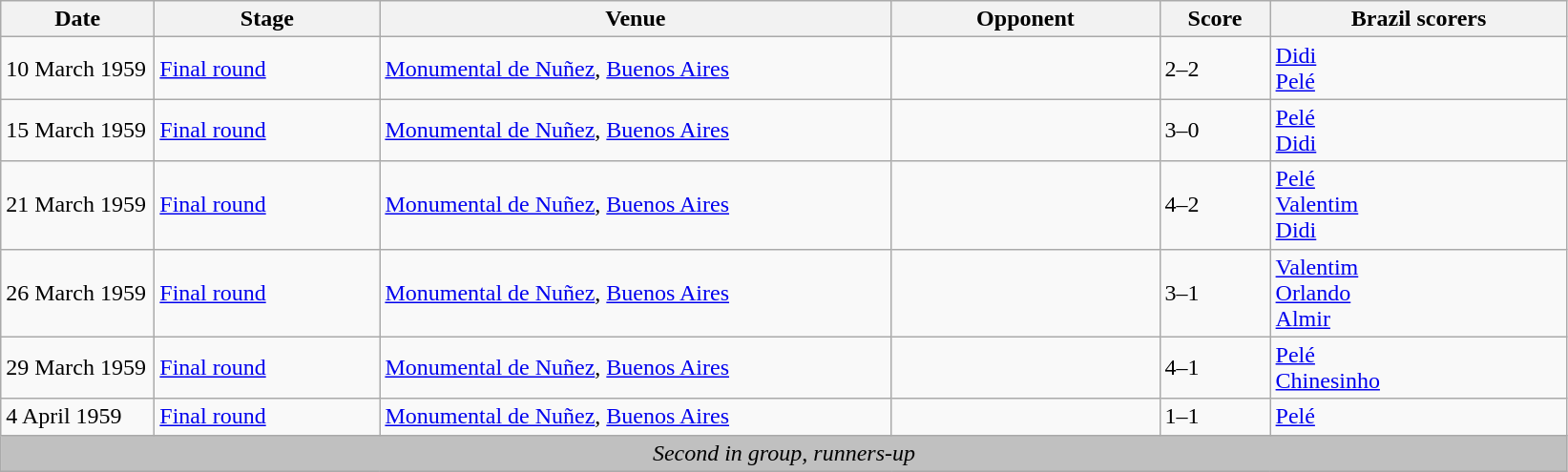<table class="wikitable">
<tr>
<th width=100px>Date</th>
<th width=150px>Stage</th>
<th width=350px>Venue</th>
<th width=180px>Opponent</th>
<th width=70px>Score</th>
<th width=200px>Brazil scorers</th>
</tr>
<tr>
<td>10 March 1959</td>
<td><a href='#'>Final round</a></td>
<td><a href='#'>Monumental de Nuñez</a>, <a href='#'>Buenos Aires</a></td>
<td></td>
<td>2–2</td>
<td><a href='#'>Didi</a>  <br> <a href='#'>Pelé</a> </td>
</tr>
<tr>
<td>15 March 1959</td>
<td><a href='#'>Final round</a></td>
<td><a href='#'>Monumental de Nuñez</a>, <a href='#'>Buenos Aires</a></td>
<td></td>
<td>3–0</td>
<td><a href='#'>Pelé</a>  <br> <a href='#'>Didi</a> </td>
</tr>
<tr>
<td>21 March 1959</td>
<td><a href='#'>Final round</a></td>
<td><a href='#'>Monumental de Nuñez</a>, <a href='#'>Buenos Aires</a></td>
<td></td>
<td>4–2</td>
<td><a href='#'>Pelé</a>  <br> <a href='#'>Valentim</a>  <br> <a href='#'>Didi</a> </td>
</tr>
<tr>
<td>26 March 1959</td>
<td><a href='#'>Final round</a></td>
<td><a href='#'>Monumental de Nuñez</a>, <a href='#'>Buenos Aires</a></td>
<td></td>
<td>3–1</td>
<td><a href='#'>Valentim</a>  <br> <a href='#'>Orlando</a>  <br> <a href='#'>Almir</a> </td>
</tr>
<tr>
<td>29 March 1959</td>
<td><a href='#'>Final round</a></td>
<td><a href='#'>Monumental de Nuñez</a>, <a href='#'>Buenos Aires</a></td>
<td></td>
<td>4–1</td>
<td><a href='#'>Pelé</a>  <br> <a href='#'>Chinesinho</a> </td>
</tr>
<tr>
<td>4 April 1959</td>
<td><a href='#'>Final round</a></td>
<td><a href='#'>Monumental de Nuñez</a>, <a href='#'>Buenos Aires</a></td>
<td></td>
<td>1–1</td>
<td><a href='#'>Pelé</a> </td>
</tr>
<tr>
<td colspan="6"  style="text-align:center; background:silver;"><em>Second in group, runners-up</em></td>
</tr>
</table>
